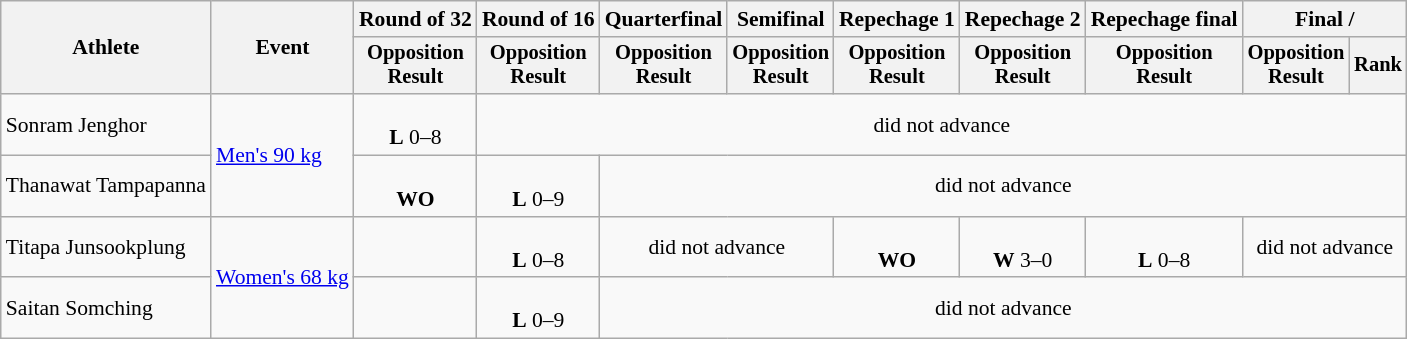<table class=wikitable style=font-size:90%;text-align:center>
<tr>
<th rowspan="2">Athlete</th>
<th rowspan="2">Event</th>
<th>Round of 32</th>
<th>Round of 16</th>
<th>Quarterfinal</th>
<th>Semifinal</th>
<th>Repechage 1</th>
<th>Repechage 2</th>
<th>Repechage final</th>
<th colspan=2>Final / </th>
</tr>
<tr style="font-size: 95%">
<th>Opposition<br>Result</th>
<th>Opposition<br>Result</th>
<th>Opposition<br>Result</th>
<th>Opposition<br>Result</th>
<th>Opposition<br>Result</th>
<th>Opposition<br>Result</th>
<th>Opposition<br>Result</th>
<th>Opposition<br>Result</th>
<th>Rank</th>
</tr>
<tr>
<td align=left>Sonram Jenghor</td>
<td align=left rowspan=2><a href='#'>Men's 90 kg</a></td>
<td><br><strong>L</strong> 0–8</td>
<td colspan=8>did not advance</td>
</tr>
<tr>
<td align=left>Thanawat Tampapanna</td>
<td><br><strong>WO</strong></td>
<td><br><strong>L</strong> 0–9</td>
<td colspan=7>did not advance</td>
</tr>
<tr>
<td align=left>Titapa Junsookplung</td>
<td align=left rowspan=2><a href='#'>Women's 68 kg</a></td>
<td></td>
<td><br><strong>L</strong> 0–8</td>
<td colspan=2>did not advance</td>
<td><br><strong>WO</strong></td>
<td><br><strong>W</strong> 3–0</td>
<td><br><strong>L</strong> 0–8</td>
<td colspan=2>did not advance</td>
</tr>
<tr>
<td align=left>Saitan Somching</td>
<td></td>
<td><br><strong>L</strong> 0–9</td>
<td colspan=7>did not advance</td>
</tr>
</table>
